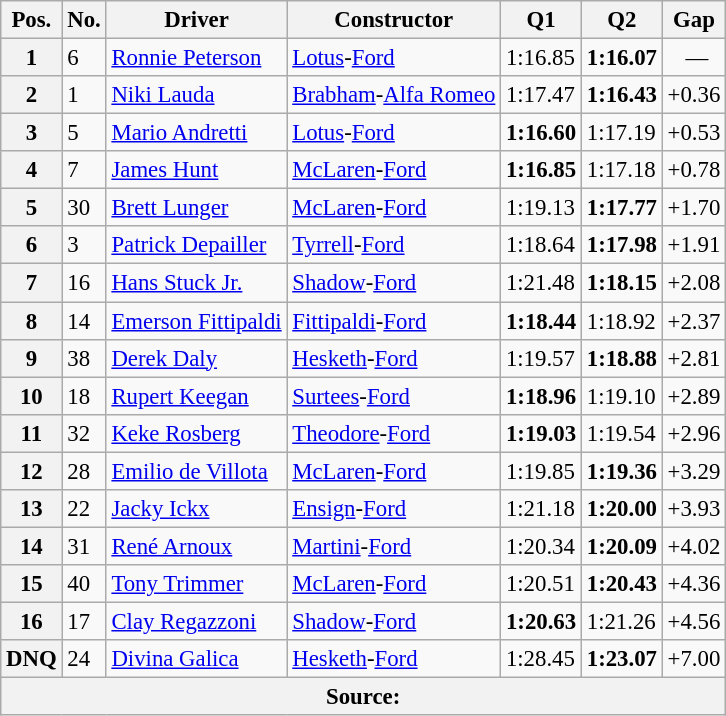<table class="wikitable sortable" style="font-size: 95%;">
<tr>
<th>Pos.</th>
<th>No.</th>
<th>Driver</th>
<th>Constructor</th>
<th>Q1</th>
<th>Q2</th>
<th>Gap</th>
</tr>
<tr>
<th>1</th>
<td>6</td>
<td> <a href='#'>Ronnie Peterson</a></td>
<td><a href='#'>Lotus</a>-<a href='#'>Ford</a></td>
<td>1:16.85</td>
<td><strong>1:16.07</strong></td>
<td style="text-align: center"> —</td>
</tr>
<tr>
<th>2</th>
<td>1</td>
<td> <a href='#'>Niki Lauda</a></td>
<td><a href='#'>Brabham</a>-<a href='#'>Alfa Romeo</a></td>
<td>1:17.47</td>
<td><strong>1:16.43</strong></td>
<td>+0.36</td>
</tr>
<tr>
<th>3</th>
<td>5</td>
<td> <a href='#'>Mario Andretti</a></td>
<td><a href='#'>Lotus</a>-<a href='#'>Ford</a></td>
<td><strong>1:16.60</strong></td>
<td>1:17.19</td>
<td>+0.53</td>
</tr>
<tr>
<th>4</th>
<td>7</td>
<td> <a href='#'>James Hunt</a></td>
<td><a href='#'>McLaren</a>-<a href='#'>Ford</a></td>
<td><strong>1:16.85</strong></td>
<td>1:17.18</td>
<td>+0.78</td>
</tr>
<tr>
<th>5</th>
<td>30</td>
<td> <a href='#'>Brett Lunger</a></td>
<td><a href='#'>McLaren</a>-<a href='#'>Ford</a></td>
<td>1:19.13</td>
<td><strong>1:17.77</strong></td>
<td>+1.70</td>
</tr>
<tr>
<th>6</th>
<td>3</td>
<td> <a href='#'>Patrick Depailler</a></td>
<td><a href='#'>Tyrrell</a>-<a href='#'>Ford</a></td>
<td>1:18.64</td>
<td><strong>1:17.98</strong></td>
<td>+1.91</td>
</tr>
<tr>
<th>7</th>
<td>16</td>
<td> <a href='#'>Hans Stuck Jr.</a></td>
<td><a href='#'>Shadow</a>-<a href='#'>Ford</a></td>
<td>1:21.48</td>
<td><strong>1:18.15</strong></td>
<td>+2.08</td>
</tr>
<tr>
<th>8</th>
<td>14</td>
<td> <a href='#'>Emerson Fittipaldi</a></td>
<td><a href='#'>Fittipaldi</a>-<a href='#'>Ford</a></td>
<td><strong>1:18.44</strong></td>
<td>1:18.92</td>
<td>+2.37</td>
</tr>
<tr>
<th>9</th>
<td>38</td>
<td> <a href='#'>Derek Daly</a></td>
<td><a href='#'>Hesketh</a>-<a href='#'>Ford</a></td>
<td>1:19.57</td>
<td><strong>1:18.88</strong></td>
<td>+2.81</td>
</tr>
<tr>
<th>10</th>
<td>18</td>
<td> <a href='#'>Rupert Keegan</a></td>
<td><a href='#'>Surtees</a>-<a href='#'>Ford</a></td>
<td><strong>1:18.96</strong></td>
<td>1:19.10</td>
<td>+2.89</td>
</tr>
<tr>
<th>11</th>
<td>32</td>
<td> <a href='#'>Keke Rosberg</a></td>
<td><a href='#'>Theodore</a>-<a href='#'>Ford</a></td>
<td><strong>1:19.03</strong></td>
<td>1:19.54</td>
<td>+2.96</td>
</tr>
<tr>
<th>12</th>
<td>28</td>
<td> <a href='#'>Emilio de Villota</a></td>
<td><a href='#'>McLaren</a>-<a href='#'>Ford</a></td>
<td>1:19.85</td>
<td><strong>1:19.36</strong></td>
<td>+3.29</td>
</tr>
<tr>
<th>13</th>
<td>22</td>
<td> <a href='#'>Jacky Ickx</a></td>
<td><a href='#'>Ensign</a>-<a href='#'>Ford</a></td>
<td>1:21.18</td>
<td><strong>1:20.00</strong></td>
<td>+3.93</td>
</tr>
<tr>
<th>14</th>
<td>31</td>
<td> <a href='#'>René Arnoux</a></td>
<td><a href='#'>Martini</a>-<a href='#'>Ford</a></td>
<td>1:20.34</td>
<td><strong>1:20.09</strong></td>
<td>+4.02</td>
</tr>
<tr>
<th>15</th>
<td>40</td>
<td> <a href='#'>Tony Trimmer</a></td>
<td><a href='#'>McLaren</a>-<a href='#'>Ford</a></td>
<td>1:20.51</td>
<td><strong>1:20.43</strong></td>
<td>+4.36</td>
</tr>
<tr>
<th>16</th>
<td>17</td>
<td> <a href='#'>Clay Regazzoni</a></td>
<td><a href='#'>Shadow</a>-<a href='#'>Ford</a></td>
<td><strong>1:20.63</strong></td>
<td>1:21.26</td>
<td>+4.56</td>
</tr>
<tr>
<th>DNQ</th>
<td>24</td>
<td> <a href='#'>Divina Galica</a></td>
<td><a href='#'>Hesketh</a>-<a href='#'>Ford</a></td>
<td>1:28.45</td>
<td><strong>1:23.07</strong></td>
<td>+7.00</td>
</tr>
<tr>
<th colspan="7">Source:</th>
</tr>
</table>
